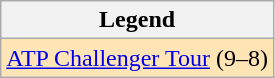<table class=wikitable>
<tr>
<th>Legend</th>
</tr>
<tr bgcolor=moccasin>
<td><a href='#'>ATP Challenger Tour</a> (9–8)</td>
</tr>
</table>
